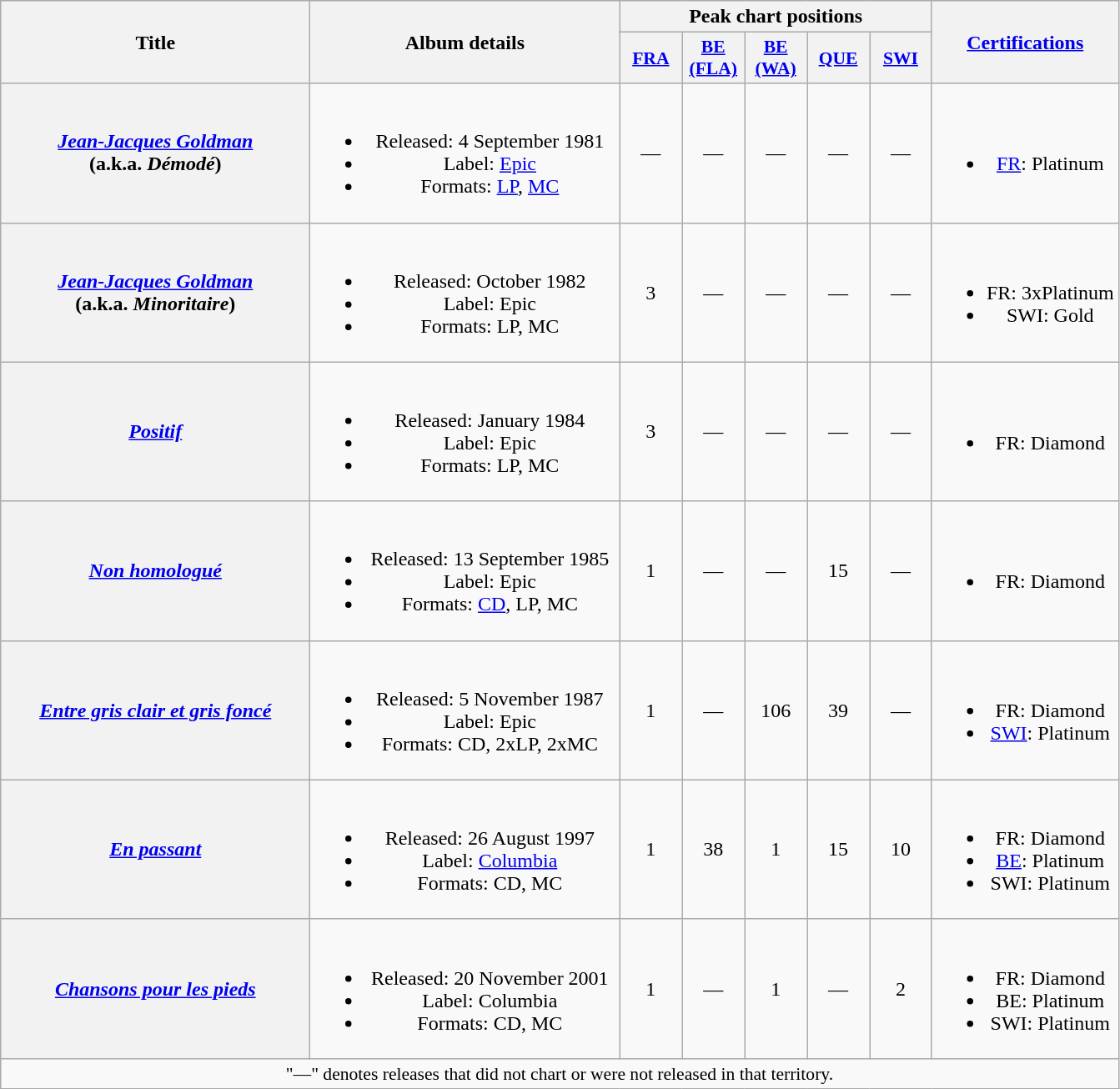<table class="wikitable plainrowheaders" style="text-align:center;">
<tr>
<th scope="col" rowspan="2" style="width:15em;">Title</th>
<th scope="col" rowspan="2" style="width:15em;">Album details</th>
<th colspan="5" scope="col">Peak chart positions</th>
<th rowspan="2"><a href='#'>Certifications</a></th>
</tr>
<tr>
<th scope="col" style="width:3em;font-size:90%;"><a href='#'>FRA</a><br></th>
<th scope="col" style="width:3em;font-size:90%;"><a href='#'>BE (FLA)</a><br></th>
<th scope="col" style="width:3em;font-size:90%;"><a href='#'>BE (WA)</a><br></th>
<th scope="col" style="width:3em;font-size:90%;"><a href='#'>QUE</a><br></th>
<th scope="col" style="width:3em;font-size:90%;"><a href='#'>SWI</a><br></th>
</tr>
<tr>
<th scope="row"><em><a href='#'>Jean-Jacques Goldman</a></em><br>(a.k.a. <em>Démodé</em>)</th>
<td><br><ul><li>Released: 4 September 1981</li><li>Label: <a href='#'>Epic</a></li><li>Formats: <a href='#'>LP</a>, <a href='#'>MC</a></li></ul></td>
<td>—</td>
<td>—</td>
<td>—</td>
<td>—</td>
<td>—</td>
<td><br><ul><li><a href='#'>FR</a>: Platinum</li></ul></td>
</tr>
<tr>
<th scope="row"><em><a href='#'>Jean-Jacques Goldman</a></em><br>(a.k.a. <em>Minoritaire</em>)</th>
<td><br><ul><li>Released: October 1982</li><li>Label: Epic</li><li>Formats: LP, MC</li></ul></td>
<td>3</td>
<td>—</td>
<td>—</td>
<td>—</td>
<td>—</td>
<td><br><ul><li>FR: 3xPlatinum</li><li>SWI: Gold</li></ul></td>
</tr>
<tr>
<th scope="row"><em><a href='#'>Positif</a></em></th>
<td><br><ul><li>Released: January 1984</li><li>Label: Epic</li><li>Formats: LP, MC</li></ul></td>
<td>3</td>
<td>—</td>
<td>—</td>
<td>—</td>
<td>—</td>
<td><br><ul><li>FR: Diamond</li></ul></td>
</tr>
<tr>
<th scope="row"><em><a href='#'>Non homologué</a></em></th>
<td><br><ul><li>Released: 13 September 1985</li><li>Label: Epic</li><li>Formats: <a href='#'>CD</a>, LP, MC</li></ul></td>
<td>1</td>
<td>—</td>
<td>—</td>
<td>15</td>
<td>—</td>
<td><br><ul><li>FR: Diamond</li></ul></td>
</tr>
<tr>
<th scope="row"><em><a href='#'>Entre gris clair et gris foncé</a></em></th>
<td><br><ul><li>Released: 5 November 1987</li><li>Label: Epic</li><li>Formats: CD, 2xLP, 2xMC</li></ul></td>
<td>1</td>
<td>—</td>
<td>106</td>
<td>39</td>
<td>—</td>
<td><br><ul><li>FR: Diamond</li><li><a href='#'>SWI</a>: Platinum</li></ul></td>
</tr>
<tr>
<th scope="row"><em><a href='#'>En passant</a></em></th>
<td><br><ul><li>Released: 26 August 1997</li><li>Label: <a href='#'>Columbia</a></li><li>Formats: CD, MC</li></ul></td>
<td>1</td>
<td>38</td>
<td>1</td>
<td>15</td>
<td>10</td>
<td><br><ul><li>FR: Diamond</li><li><a href='#'>BE</a>: Platinum</li><li>SWI: Platinum</li></ul></td>
</tr>
<tr>
<th scope="row"><em><a href='#'>Chansons pour les pieds</a></em></th>
<td><br><ul><li>Released: 20 November 2001</li><li>Label: Columbia</li><li>Formats: CD, MC</li></ul></td>
<td>1</td>
<td>—</td>
<td>1</td>
<td>—</td>
<td>2</td>
<td><br><ul><li>FR: Diamond</li><li>BE: Platinum</li><li>SWI: Platinum</li></ul></td>
</tr>
<tr>
<td colspan="8" style="font-size:90%">"—" denotes releases that did not chart or were not released in that territory.</td>
</tr>
</table>
